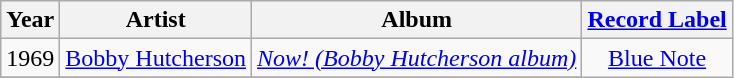<table class="wikitable" style=text-align:center;>
<tr>
<th>Year</th>
<th>Artist</th>
<th>Album</th>
<th><a href='#'>Record Label</a></th>
</tr>
<tr>
<td align=left>1969</td>
<td align=left><a href='#'>Bobby Hutcherson</a></td>
<td align=left><em><a href='#'>Now! (Bobby Hutcherson album)</a></em></td>
<td rowspan="8"><a href='#'>Blue Note</a></td>
</tr>
<tr>
</tr>
</table>
